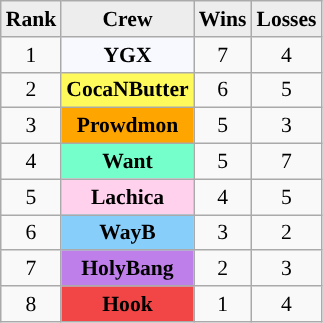<table class="wikitable" style="text-align:center; font-size:90%">
<tr>
<th style="background:#EDEDED">Rank</th>
<th style="background:#EDEDED">Crew</th>
<th style="background:#EDEDED">Wins</th>
<th style="background:#EDEDED">Losses</th>
</tr>
<tr>
<td>1</td>
<td style="background:#F8F8FF"><strong>YGX</strong></td>
<td>7</td>
<td>4</td>
</tr>
<tr>
<td>2</td>
<td style="background:#FFFA5C"><strong>CocaNButter</strong></td>
<td>6</td>
<td>5</td>
</tr>
<tr>
<td>3</td>
<td style="background:orange"><strong>Prowdmon</strong></td>
<td>5</td>
<td>3</td>
</tr>
<tr>
<td>4</td>
<td style="background:#75FFCA"><strong>Want</strong></td>
<td>5</td>
<td>7</td>
</tr>
<tr>
<td>5</td>
<td style="background:#FFD1ED"><strong>Lachica</strong></td>
<td>4</td>
<td>5</td>
</tr>
<tr>
<td>6</td>
<td style="background:#87CEFA"><strong>WayB</strong></td>
<td>3</td>
<td>2</td>
</tr>
<tr>
<td>7</td>
<td style="background:#BF7FEB"><strong>HolyBang</strong></td>
<td>2</td>
<td>3</td>
</tr>
<tr>
<td>8</td>
<td style="background:#F24646"><strong>Hook</strong></td>
<td>1</td>
<td>4</td>
</tr>
</table>
